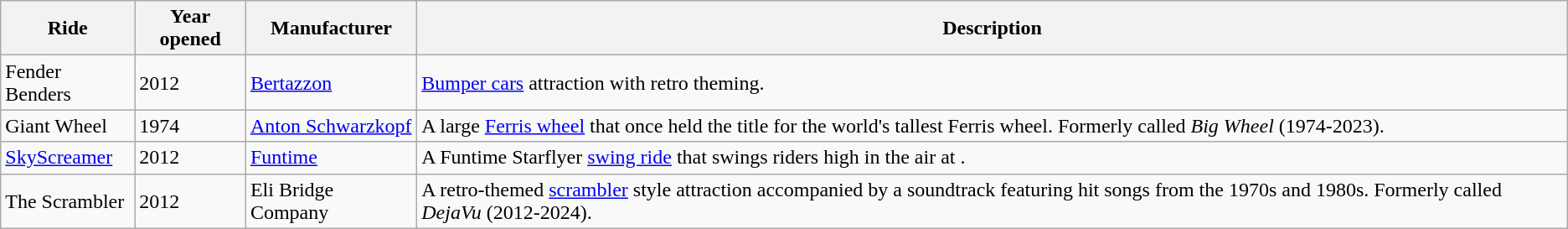<table class="wikitable sortable">
<tr>
<th>Ride</th>
<th>Year opened</th>
<th>Manufacturer</th>
<th>Description</th>
</tr>
<tr>
<td>Fender Benders</td>
<td>2012</td>
<td><a href='#'>Bertazzon</a></td>
<td><a href='#'>Bumper cars</a> attraction with retro theming.</td>
</tr>
<tr>
<td>Giant Wheel</td>
<td>1974</td>
<td><a href='#'>Anton Schwarzkopf</a></td>
<td>A large <a href='#'>Ferris wheel</a> that once held the title for the world's tallest Ferris wheel. Formerly called <em>Big Wheel</em> (1974-2023).</td>
</tr>
<tr>
<td><a href='#'>SkyScreamer</a></td>
<td>2012</td>
<td><a href='#'>Funtime</a></td>
<td>A Funtime Starflyer <a href='#'>swing ride</a> that swings riders  high in the air at .</td>
</tr>
<tr>
<td>The Scrambler</td>
<td>2012</td>
<td>Eli Bridge Company</td>
<td>A retro-themed <a href='#'>scrambler</a> style attraction accompanied by a soundtrack featuring hit songs from the 1970s and 1980s. Formerly called <em>DejaVu</em> (2012-2024).<br></td>
</tr>
</table>
